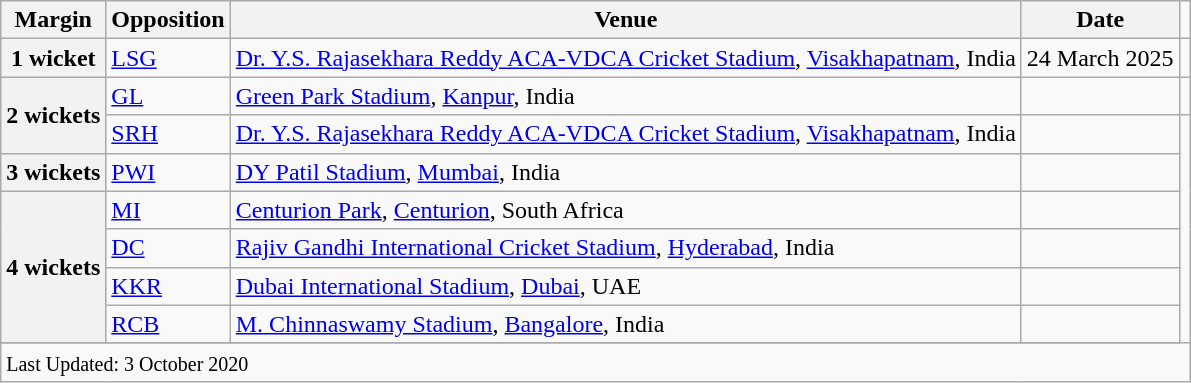<table class="wikitable">
<tr>
<th>Margin</th>
<th>Opposition</th>
<th>Venue</th>
<th>Date</th>
</tr>
<tr>
<th>1 wicket</th>
<td><a href='#'>LSG</a></td>
<td><a href='#'>Dr. Y.S. Rajasekhara Reddy ACA-VDCA Cricket Stadium</a>, <a href='#'>Visakhapatnam</a>, India</td>
<td>24 March 2025</td>
<td></td>
</tr>
<tr>
<th rowspan="2">2 wickets</th>
<td><a href='#'>GL</a></td>
<td><a href='#'>Green Park Stadium</a>, <a href='#'>Kanpur</a>, India</td>
<td></td>
<td></td>
</tr>
<tr>
<td><a href='#'>SRH</a></td>
<td><a href='#'>Dr. Y.S. Rajasekhara Reddy ACA-VDCA Cricket Stadium</a>, <a href='#'>Visakhapatnam</a>, India</td>
<td></td>
</tr>
<tr>
<th>3 wickets</th>
<td><a href='#'>PWI</a></td>
<td><a href='#'>DY Patil Stadium</a>, <a href='#'>Mumbai</a>, India</td>
<td></td>
</tr>
<tr>
<th rowspan=4>4 wickets</th>
<td><a href='#'>MI</a></td>
<td><a href='#'>Centurion Park</a>, <a href='#'>Centurion</a>, South Africa</td>
<td></td>
</tr>
<tr>
<td><a href='#'>DC</a></td>
<td><a href='#'>Rajiv Gandhi International Cricket Stadium</a>, <a href='#'>Hyderabad</a>, India</td>
<td></td>
</tr>
<tr>
<td><a href='#'>KKR</a></td>
<td><a href='#'>Dubai International Stadium</a>, <a href='#'>Dubai</a>, UAE</td>
<td></td>
</tr>
<tr>
<td><a href='#'>RCB</a></td>
<td><a href='#'>M. Chinnaswamy Stadium</a>, <a href='#'>Bangalore</a>, India</td>
<td></td>
</tr>
<tr>
</tr>
<tr class=sortbottom>
<td colspan=5><small>Last Updated: 3 October 2020</small></td>
</tr>
</table>
